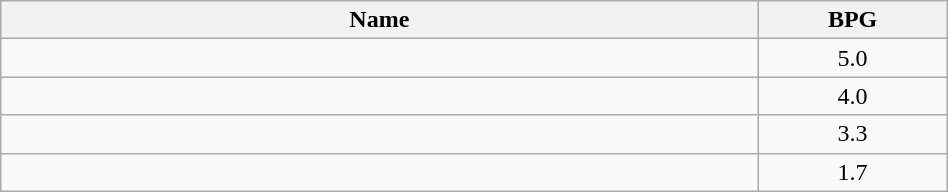<table class=wikitable width="50%">
<tr>
<th width="80%">Name</th>
<th width="20%">BPG</th>
</tr>
<tr>
<td></td>
<td align=center>5.0</td>
</tr>
<tr>
<td></td>
<td align=center>4.0</td>
</tr>
<tr>
<td></td>
<td align=center>3.3</td>
</tr>
<tr>
<td></td>
<td align=center>1.7</td>
</tr>
</table>
